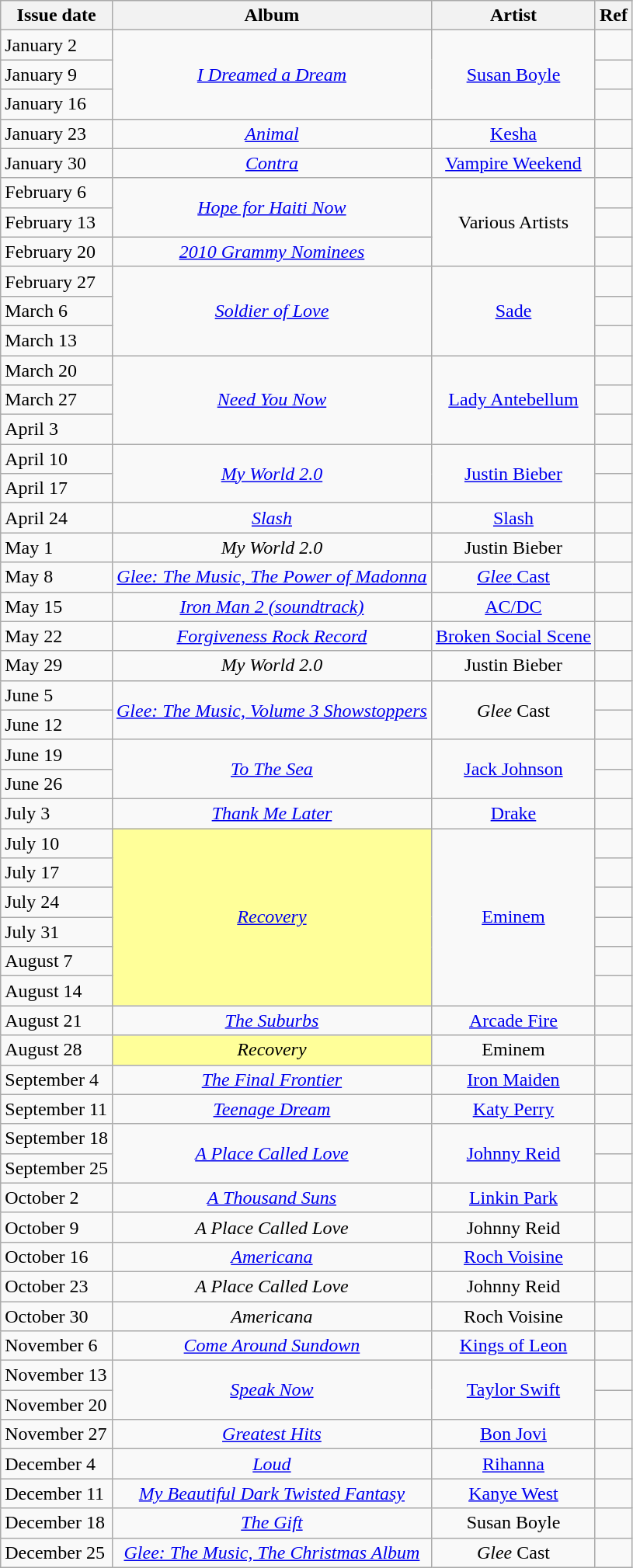<table class=wikitable>
<tr>
<th>Issue date</th>
<th>Album</th>
<th>Artist</th>
<th>Ref</th>
</tr>
<tr>
<td>January 2</td>
<td rowspan="3" align="center"><em><a href='#'>I Dreamed a Dream</a></em></td>
<td rowspan="3" align="center"><a href='#'>Susan Boyle</a></td>
<td></td>
</tr>
<tr>
<td>January 9</td>
<td></td>
</tr>
<tr>
<td>January 16</td>
<td></td>
</tr>
<tr>
<td>January 23</td>
<td align="center"><em><a href='#'>Animal</a></em></td>
<td align="center"><a href='#'>Kesha</a></td>
<td></td>
</tr>
<tr>
<td>January 30</td>
<td align="center"><em><a href='#'>Contra</a></em></td>
<td align="center"><a href='#'>Vampire Weekend</a></td>
<td></td>
</tr>
<tr>
<td>February 6</td>
<td rowspan="2" align="center"><em><a href='#'>Hope for Haiti Now</a></em></td>
<td rowspan="3" align="center">Various Artists</td>
<td></td>
</tr>
<tr>
<td>February 13</td>
<td></td>
</tr>
<tr>
<td>February 20</td>
<td align="center"><em><a href='#'>2010 Grammy Nominees</a></em></td>
<td></td>
</tr>
<tr>
<td>February 27</td>
<td rowspan="3" align="center"><em><a href='#'>Soldier of Love</a></em></td>
<td rowspan="3" align="center"><a href='#'>Sade</a></td>
<td></td>
</tr>
<tr>
<td>March 6</td>
<td></td>
</tr>
<tr>
<td>March 13</td>
<td></td>
</tr>
<tr>
<td>March 20</td>
<td rowspan="3" align="center"><em><a href='#'>Need You Now</a></em></td>
<td rowspan="3" align="center"><a href='#'>Lady Antebellum</a></td>
<td></td>
</tr>
<tr>
<td>March 27</td>
<td></td>
</tr>
<tr>
<td>April 3</td>
<td></td>
</tr>
<tr>
<td>April 10</td>
<td rowspan="2" align="center"><em><a href='#'>My World 2.0</a></em></td>
<td rowspan="2" align="center"><a href='#'>Justin Bieber</a></td>
<td></td>
</tr>
<tr>
<td>April 17</td>
<td></td>
</tr>
<tr>
<td>April 24</td>
<td align="center"><em><a href='#'>Slash</a></em></td>
<td align="center"><a href='#'>Slash</a></td>
<td></td>
</tr>
<tr>
<td>May 1</td>
<td align="center"><em>My World 2.0</em></td>
<td align="center">Justin Bieber</td>
<td></td>
</tr>
<tr>
<td>May 8</td>
<td align="center"><em><a href='#'>Glee: The Music, The Power of Madonna</a></em></td>
<td align="center"><a href='#'><em>Glee</em> Cast</a></td>
<td></td>
</tr>
<tr>
<td>May 15</td>
<td align="center"><em><a href='#'>Iron Man 2 (soundtrack)</a></em></td>
<td align="center"><a href='#'>AC/DC</a></td>
<td></td>
</tr>
<tr>
<td>May 22</td>
<td align="center"><em><a href='#'>Forgiveness Rock Record</a></em></td>
<td align="center"><a href='#'>Broken Social Scene</a></td>
<td></td>
</tr>
<tr>
<td>May 29</td>
<td align="center"><em>My World 2.0</em></td>
<td align="center">Justin Bieber</td>
<td></td>
</tr>
<tr>
<td>June 5</td>
<td rowspan="2" align="center"><em><a href='#'>Glee: The Music, Volume 3 Showstoppers</a></em></td>
<td rowspan="2" align="center"><em>Glee</em> Cast</td>
<td></td>
</tr>
<tr>
<td>June 12</td>
<td></td>
</tr>
<tr>
<td>June 19</td>
<td rowspan="2" align="center"><em><a href='#'>To The Sea</a></em></td>
<td rowspan="2" align="center"><a href='#'>Jack Johnson</a></td>
<td></td>
</tr>
<tr>
<td>June 26</td>
<td></td>
</tr>
<tr>
<td>July 3</td>
<td align="center"><em><a href='#'>Thank Me Later</a></em></td>
<td align="center"><a href='#'>Drake</a></td>
<td></td>
</tr>
<tr>
<td>July 10</td>
<td bgcolor=#FFFF99 rowspan="6" align="center"><em><a href='#'>Recovery</a></em> </td>
<td rowspan="6" align="center"><a href='#'>Eminem</a></td>
<td></td>
</tr>
<tr>
<td>July 17</td>
<td></td>
</tr>
<tr>
<td>July 24</td>
<td></td>
</tr>
<tr>
<td>July 31</td>
<td></td>
</tr>
<tr>
<td>August 7</td>
<td></td>
</tr>
<tr>
<td>August 14</td>
<td></td>
</tr>
<tr>
<td>August 21</td>
<td align="center"><em><a href='#'>The Suburbs</a></em></td>
<td align="center"><a href='#'>Arcade Fire</a></td>
<td></td>
</tr>
<tr>
<td>August 28</td>
<td bgcolor=#FFFF99 align="center"><em>Recovery</em> </td>
<td align="center">Eminem</td>
<td></td>
</tr>
<tr>
<td>September 4</td>
<td align="center"><em><a href='#'>The Final Frontier</a></em></td>
<td align="center"><a href='#'>Iron Maiden</a></td>
<td></td>
</tr>
<tr>
<td>September 11</td>
<td align="center"><em><a href='#'>Teenage Dream</a></em></td>
<td align="center"><a href='#'>Katy Perry</a></td>
<td></td>
</tr>
<tr>
<td>September 18</td>
<td rowspan="2" align="center"><em><a href='#'>A Place Called Love</a></em></td>
<td rowspan="2" align="center"><a href='#'>Johnny Reid</a></td>
<td></td>
</tr>
<tr>
<td>September 25</td>
<td></td>
</tr>
<tr>
<td>October 2</td>
<td align="center"><em><a href='#'>A Thousand Suns</a></em></td>
<td align="center"><a href='#'>Linkin Park</a></td>
<td></td>
</tr>
<tr>
<td>October 9</td>
<td align="center"><em>A Place Called Love</em></td>
<td align="center">Johnny Reid</td>
<td></td>
</tr>
<tr>
<td>October 16</td>
<td align="center"><em><a href='#'>Americana</a></em></td>
<td align="center"><a href='#'>Roch Voisine</a></td>
<td></td>
</tr>
<tr>
<td>October 23</td>
<td align="center"><em>A Place Called Love</em></td>
<td align="center">Johnny Reid</td>
<td></td>
</tr>
<tr>
<td>October 30</td>
<td align="center"><em>Americana</em></td>
<td align="center">Roch Voisine</td>
<td></td>
</tr>
<tr>
<td>November 6</td>
<td align="center"><em><a href='#'>Come Around Sundown</a></em></td>
<td align="center"><a href='#'>Kings of Leon</a></td>
<td></td>
</tr>
<tr>
<td>November 13</td>
<td rowspan="2" align="center"><em><a href='#'>Speak Now</a></em></td>
<td rowspan="2" align="center"><a href='#'>Taylor Swift</a></td>
<td></td>
</tr>
<tr>
<td>November 20</td>
<td></td>
</tr>
<tr>
<td>November 27</td>
<td align="center"><em><a href='#'>Greatest Hits</a></em></td>
<td align="center"><a href='#'>Bon Jovi</a></td>
<td></td>
</tr>
<tr>
<td>December 4</td>
<td align="center"><em><a href='#'>Loud</a></em></td>
<td align="center"><a href='#'>Rihanna</a></td>
<td></td>
</tr>
<tr>
<td>December 11</td>
<td align="center"><em><a href='#'>My Beautiful Dark Twisted Fantasy</a></em></td>
<td align="center"><a href='#'>Kanye West</a></td>
<td></td>
</tr>
<tr>
<td>December 18</td>
<td align="center"><em><a href='#'>The Gift</a></em></td>
<td align="center">Susan Boyle</td>
<td></td>
</tr>
<tr>
<td>December 25</td>
<td align="center"><em><a href='#'>Glee: The Music, The Christmas Album</a></em></td>
<td align="center"><em>Glee</em> Cast</td>
<td></td>
</tr>
</table>
